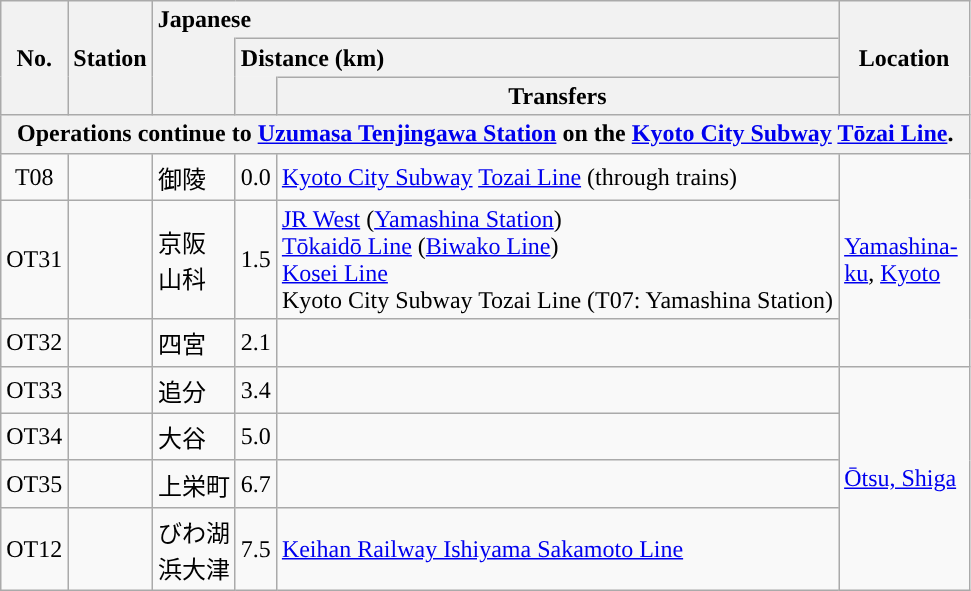<table class=wikitable>
<tr>
<th rowspan="3">No.</th>
<th rowspan="3">Station</th>
<th colspan="3" style="text-align:left;border-bottom:none;">Japanese</th>
<th rowspan="3" style="width:5em;">Location</th>
</tr>
<tr>
<th rowspan="2" style="border-top:none;"></th>
<th colspan="2" style="text-align:left;border-bottom:none;">Distance (km)</th>
</tr>
<tr>
<th style="border-top:none;"></th>
<th>Transfers</th>
</tr>
<tr>
<th colspan=6>Operations continue to <a href='#'>Uzumasa Tenjingawa Station</a> on the <a href='#'>Kyoto City Subway</a> <a href='#'>Tōzai Line</a>.</th>
</tr>
<tr>
<td style="text-align:center;">T08</td>
<td></td>
<td>御陵</td>
<td style="text-align:right;">0.0</td>
<td> <a href='#'>Kyoto City Subway</a> <a href='#'>Tozai Line</a> (through trains)</td>
<td rowspan=3><a href='#'>Yamashina-ku</a>, <a href='#'>Kyoto</a></td>
</tr>
<tr>
<td>OT31</td>
<td></td>
<td>京阪<br>山科</td>
<td style="text-align:right;">1.5</td>
<td><a href='#'>JR West</a> (<a href='#'>Yamashina Station</a>)<br>  <a href='#'>Tōkaidō Line</a> (<a href='#'>Biwako Line</a>) <br>  <a href='#'>Kosei Line</a> <br> Kyoto City Subway Tozai Line (T07: Yamashina Station)</td>
</tr>
<tr>
<td>OT32</td>
<td></td>
<td>四宮</td>
<td style="text-align:right;">2.1</td>
<td></td>
</tr>
<tr>
<td>OT33</td>
<td></td>
<td>追分</td>
<td style="text-align:right;">3.4</td>
<td></td>
<td rowspan=4><a href='#'>Ōtsu, Shiga</a></td>
</tr>
<tr>
<td>OT34</td>
<td></td>
<td>大谷</td>
<td style="text-align:right;">5.0</td>
<td></td>
</tr>
<tr>
<td>OT35</td>
<td></td>
<td>上栄町</td>
<td style="text-align:right;">6.7</td>
<td></td>
</tr>
<tr>
<td>OT12</td>
<td></td>
<td style="width:3em;">びわ湖浜大津</td>
<td style="text-align:right;">7.5</td>
<td><a href='#'>Keihan Railway Ishiyama Sakamoto Line</a></td>
</tr>
</table>
